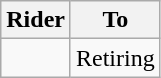<table class="wikitable sortable">
<tr>
<th>Rider</th>
<th>To</th>
</tr>
<tr>
<td></td>
<td>Retiring</td>
</tr>
</table>
